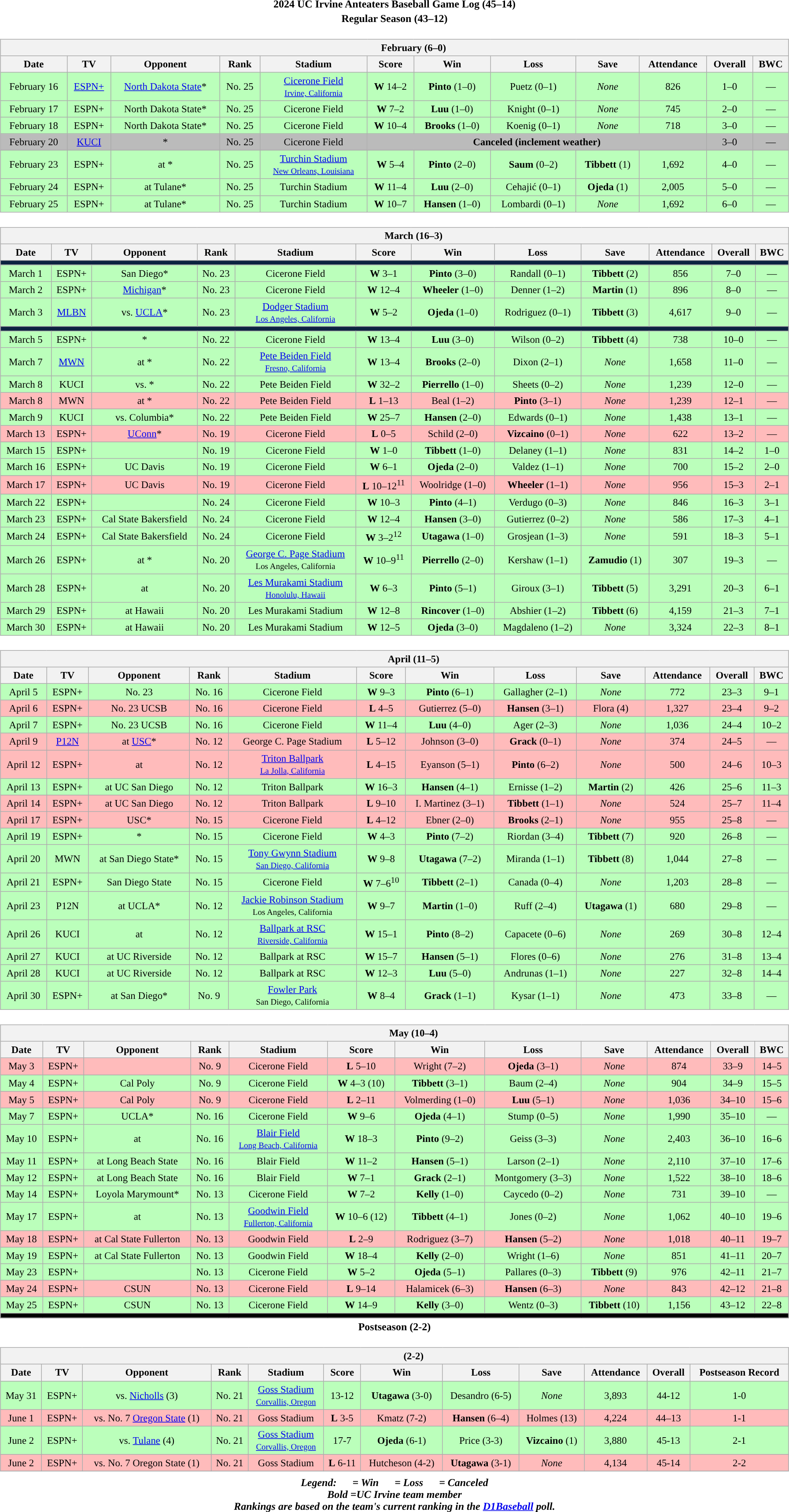<table class="toccolours" width=95% style="clear:both; margin:1.5em auto; text-align:center;">
<tr>
<th colspan=2>2024 UC Irvine Anteaters Baseball Game Log (45–14)</th>
</tr>
<tr>
<th colspan=2>Regular Season (43–12)</th>
</tr>
<tr valign="top">
<td><br><table class="wikitable collapsible collapsed" style="margin:auto; width:100%; text-align:center; font-size:95%">
<tr>
<th colspan=12 style="padding-left:4em;">February (6–0)</th>
</tr>
<tr>
<th bgcolor="#DDDDFF">Date</th>
<th bgcolor="#DDDDFF">TV</th>
<th bgcolor="#DDDDFF">Opponent</th>
<th bgcolor="#DDDDFF">Rank</th>
<th bgcolor="#DDDDFF">Stadium</th>
<th bgcolor="#DDDDFF">Score</th>
<th bgcolor="#DDDDFF">Win</th>
<th bgcolor="#DDDDFF">Loss</th>
<th bgcolor="#DDDDFF">Save</th>
<th bgcolor="#DDDDFF">Attendance</th>
<th bgcolor="#DDDDFF">Overall</th>
<th bgcolor="#DDDDFF">BWC</th>
</tr>
<tr bgcolor="bbffbb">
<td>February 16</td>
<td><a href='#'>ESPN+</a></td>
<td><a href='#'>North Dakota State</a>*</td>
<td>No. 25</td>
<td><a href='#'>Cicerone Field</a><br><small><a href='#'>Irvine, California</a></small></td>
<td><strong>W</strong> 14–2</td>
<td><strong>Pinto</strong> (1–0)</td>
<td>Puetz (0–1)</td>
<td><em>None</em></td>
<td>826</td>
<td>1–0</td>
<td>—</td>
</tr>
<tr bgcolor="bbffbb">
<td>February 17</td>
<td>ESPN+</td>
<td>North Dakota State*</td>
<td>No. 25</td>
<td>Cicerone Field</td>
<td><strong>W</strong> 7–2</td>
<td><strong>Luu</strong> (1–0)</td>
<td>Knight (0–1)</td>
<td><em>None</em></td>
<td>745</td>
<td>2–0</td>
<td>—</td>
</tr>
<tr bgcolor="bbffbb">
<td>February 18</td>
<td>ESPN+</td>
<td>North Dakota State*</td>
<td>No. 25</td>
<td>Cicerone Field</td>
<td><strong>W</strong> 10–4</td>
<td><strong>Brooks</strong> (1–0)</td>
<td>Koenig (0–1)</td>
<td><em>None</em></td>
<td>718</td>
<td>3–0</td>
<td>—</td>
</tr>
<tr bgcolor="bbbbbb">
<td>February 20</td>
<td><a href='#'>KUCI</a></td>
<td>*</td>
<td>No. 25</td>
<td>Cicerone Field</td>
<td colspan="5"><strong>Canceled (inclement weather)</strong></td>
<td>3–0</td>
<td>—</td>
</tr>
<tr bgcolor="bbffbb">
<td>February 23</td>
<td>ESPN+</td>
<td>at *</td>
<td>No. 25</td>
<td><a href='#'>Turchin Stadium</a><br><small><a href='#'>New Orleans, Louisiana</a></small></td>
<td><strong>W</strong> 5–4</td>
<td><strong>Pinto</strong> (2–0)</td>
<td><strong>Saum</strong> (0–2)</td>
<td><strong>Tibbett</strong> (1)</td>
<td>1,692</td>
<td>4–0</td>
<td>—</td>
</tr>
<tr bgcolor="bbffbb">
<td>February 24</td>
<td>ESPN+</td>
<td>at Tulane*</td>
<td>No. 25</td>
<td>Turchin Stadium</td>
<td><strong>W</strong> 11–4</td>
<td><strong>Luu</strong> (2–0)</td>
<td>Cehajić (0–1)</td>
<td><strong>Ojeda</strong> (1)</td>
<td>2,005</td>
<td>5–0</td>
<td>—</td>
</tr>
<tr bgcolor="bbffbb">
<td>February 25</td>
<td>ESPN+</td>
<td>at Tulane*</td>
<td>No. 25</td>
<td>Turchin Stadium</td>
<td><strong>W</strong> 10–7</td>
<td><strong>Hansen</strong> (1–0)</td>
<td>Lombardi (0–1)</td>
<td><em>None</em></td>
<td>1,692</td>
<td>6–0</td>
<td>—</td>
</tr>
</table>
</td>
</tr>
<tr>
<td><br><table class="wikitable collapsible collapsed" style="margin:auto; width:100%; text-align:center; font-size:95%">
<tr>
<th colspan=12 style="padding-left:4em;">March (16–3)</th>
</tr>
<tr>
<th bgcolor="#DDDDFF">Date</th>
<th bgcolor="#DDDDFF">TV</th>
<th bgcolor="#DDDDFF">Opponent</th>
<th bgcolor="#DDDDFF">Rank</th>
<th bgcolor="#DDDDFF">Stadium</th>
<th bgcolor="#DDDDFF">Score</th>
<th bgcolor="#DDDDFF">Win</th>
<th bgcolor="#DDDDFF">Loss</th>
<th bgcolor="#DDDDFF">Save</th>
<th bgcolor="#DDDDFF">Attendance</th>
<th bgcolor="#DDDDFF">Overall</th>
<th bgcolor="#DDDDFF">BWC</th>
</tr>
<tr>
<th colspan=13 style="padding-left:4em;background:#0C2340; color:white"></th>
</tr>
<tr bgcolor="bbffbb">
<td>March 1</td>
<td>ESPN+</td>
<td>San Diego*</td>
<td>No. 23</td>
<td>Cicerone Field</td>
<td><strong>W</strong> 3–1</td>
<td><strong>Pinto</strong> (3–0)</td>
<td>Randall (0–1)</td>
<td><strong>Tibbett</strong> (2)</td>
<td>856</td>
<td>7–0</td>
<td>—</td>
</tr>
<tr bgcolor="bbffbb">
<td>March 2</td>
<td>ESPN+</td>
<td><a href='#'>Michigan</a>*</td>
<td>No. 23</td>
<td>Cicerone Field</td>
<td><strong>W</strong> 12–4</td>
<td><strong>Wheeler</strong> (1–0)</td>
<td>Denner (1–2)</td>
<td><strong>Martin</strong> (1)</td>
<td>896</td>
<td>8–0</td>
<td>—</td>
</tr>
<tr bgcolor="bbffbb">
<td>March 3</td>
<td><a href='#'>MLBN</a></td>
<td>vs. <a href='#'>UCLA</a>*</td>
<td>No. 23</td>
<td><a href='#'>Dodger Stadium</a><br><small><a href='#'>Los Angeles, California</a></small></td>
<td><strong>W</strong> 5–2</td>
<td><strong>Ojeda</strong> (1–0)</td>
<td>Rodriguez (0–1)</td>
<td><strong>Tibbett</strong> (3)</td>
<td>4,617</td>
<td>9–0</td>
<td>—</td>
</tr>
<tr>
<th colspan=14 style="padding-left:4em;background:#0C2340; color:white"></th>
</tr>
<tr bgcolor="bbffbb">
<td>March 5</td>
<td>ESPN+</td>
<td>*</td>
<td>No. 22</td>
<td>Cicerone Field</td>
<td><strong>W</strong> 13–4</td>
<td><strong>Luu</strong> (3–0)</td>
<td>Wilson (0–2)</td>
<td><strong>Tibbett</strong> (4)</td>
<td>738</td>
<td>10–0</td>
<td>—</td>
</tr>
<tr bgcolor="bbffbb">
<td>March 7</td>
<td><a href='#'>MWN</a></td>
<td>at *</td>
<td>No. 22</td>
<td><a href='#'>Pete Beiden Field</a><br><small><a href='#'>Fresno, California</a></small></td>
<td><strong>W</strong> 13–4</td>
<td><strong>Brooks</strong> (2–0)</td>
<td>Dixon (2–1)</td>
<td><em>None</em></td>
<td>1,658</td>
<td>11–0</td>
<td>—</td>
</tr>
<tr bgcolor="bbffbb">
<td>March 8</td>
<td>KUCI</td>
<td>vs. *</td>
<td>No. 22</td>
<td>Pete Beiden Field</td>
<td><strong>W</strong> 32–2</td>
<td><strong>Pierrello</strong> (1–0)</td>
<td>Sheets (0–2)</td>
<td><em>None</em></td>
<td>1,239</td>
<td>12–0</td>
<td>—</td>
</tr>
<tr bgcolor="ffbbbb">
<td>March 8</td>
<td>MWN</td>
<td>at *</td>
<td>No. 22</td>
<td>Pete Beiden Field</td>
<td><strong>L</strong> 1–13</td>
<td>Beal (1–2)</td>
<td><strong>Pinto</strong> (3–1)</td>
<td><em>None</em></td>
<td>1,239</td>
<td>12–1</td>
<td>—</td>
</tr>
<tr bgcolor="bbffbb">
<td>March 9</td>
<td>KUCI</td>
<td>vs. Columbia*</td>
<td>No. 22</td>
<td>Pete Beiden Field</td>
<td><strong>W</strong> 25–7</td>
<td><strong>Hansen</strong> (2–0)</td>
<td>Edwards (0–1)</td>
<td><em>None</em></td>
<td>1,438</td>
<td>13–1</td>
<td>—</td>
</tr>
<tr bgcolor="ffbbbb">
<td>March 13</td>
<td>ESPN+</td>
<td><a href='#'>UConn</a>*</td>
<td>No. 19</td>
<td>Cicerone Field</td>
<td><strong>L</strong> 0–5</td>
<td>Schild (2–0)</td>
<td><strong>Vizcaino</strong> (0–1)</td>
<td><em>None</em></td>
<td>622</td>
<td>13–2</td>
<td>—</td>
</tr>
<tr bgcolor="bbffbb">
<td>March 15</td>
<td>ESPN+</td>
<td></td>
<td>No. 19</td>
<td>Cicerone Field</td>
<td><strong>W</strong> 1–0</td>
<td><strong>Tibbett</strong> (1–0)</td>
<td>Delaney (1–1)</td>
<td><em>None</em></td>
<td>831</td>
<td>14–2</td>
<td>1–0</td>
</tr>
<tr bgcolor="bbffbb">
<td>March 16</td>
<td>ESPN+</td>
<td>UC Davis</td>
<td>No. 19</td>
<td>Cicerone Field</td>
<td><strong>W</strong> 6–1</td>
<td><strong>Ojeda</strong> (2–0)</td>
<td>Valdez (1–1)</td>
<td><em>None</em></td>
<td>700</td>
<td>15–2</td>
<td>2–0</td>
</tr>
<tr bgcolor="ffbbbb">
<td>March 17</td>
<td>ESPN+</td>
<td>UC Davis</td>
<td>No. 19</td>
<td>Cicerone Field</td>
<td><strong>L</strong> 10–12<sup>11</sup></td>
<td>Woolridge (1–0)</td>
<td><strong>Wheeler</strong> (1–1)</td>
<td><em>None</em></td>
<td>956</td>
<td>15–3</td>
<td>2–1</td>
</tr>
<tr bgcolor="bbffbb">
<td>March 22</td>
<td>ESPN+</td>
<td></td>
<td>No. 24</td>
<td>Cicerone Field</td>
<td><strong>W</strong> 10–3</td>
<td><strong>Pinto</strong> (4–1)</td>
<td>Verdugo (0–3)</td>
<td><em>None</em></td>
<td>846</td>
<td>16–3</td>
<td>3–1</td>
</tr>
<tr bgcolor="bbffbb">
<td>March 23</td>
<td>ESPN+</td>
<td>Cal State Bakersfield</td>
<td>No. 24</td>
<td>Cicerone Field</td>
<td><strong>W</strong> 12–4</td>
<td><strong>Hansen</strong> (3–0)</td>
<td>Gutierrez (0–2)</td>
<td><em>None</em></td>
<td>586</td>
<td>17–3</td>
<td>4–1</td>
</tr>
<tr bgcolor="bbffbb">
<td>March 24</td>
<td>ESPN+</td>
<td>Cal State Bakersfield</td>
<td>No. 24</td>
<td>Cicerone Field</td>
<td><strong>W</strong> 3–2<sup>12</sup></td>
<td><strong>Utagawa</strong> (1–0)</td>
<td>Grosjean (1–3)</td>
<td><em>None</em></td>
<td>591</td>
<td>18–3</td>
<td>5–1</td>
</tr>
<tr bgcolor="bbffbb">
<td>March 26</td>
<td>ESPN+</td>
<td>at *</td>
<td>No. 20</td>
<td><a href='#'>George C. Page Stadium</a><br><small>Los Angeles, California</small></td>
<td><strong>W</strong> 10–9<sup>11</sup></td>
<td><strong>Pierrello</strong> (2–0)</td>
<td>Kershaw (1–1)</td>
<td><strong>Zamudio</strong> (1)</td>
<td>307</td>
<td>19–3</td>
<td>—</td>
</tr>
<tr bgcolor="bbffbb">
<td>March 28</td>
<td>ESPN+</td>
<td>at </td>
<td>No. 20</td>
<td><a href='#'>Les Murakami Stadium</a><br><small><a href='#'>Honolulu, Hawaii</a></small></td>
<td><strong>W</strong> 6–3</td>
<td><strong>Pinto</strong> (5–1)</td>
<td>Giroux (3–1)</td>
<td><strong>Tibbett</strong> (5)</td>
<td>3,291</td>
<td>20–3</td>
<td>6–1</td>
</tr>
<tr bgcolor="bbffbb">
<td>March 29</td>
<td>ESPN+</td>
<td>at Hawaii</td>
<td>No. 20</td>
<td>Les Murakami Stadium</td>
<td><strong>W</strong> 12–8</td>
<td><strong>Rincover</strong> (1–0)</td>
<td>Abshier (1–2)</td>
<td><strong>Tibbett</strong> (6)</td>
<td>4,159</td>
<td>21–3</td>
<td>7–1</td>
</tr>
<tr bgcolor="bbffbb">
<td>March 30</td>
<td>ESPN+</td>
<td>at Hawaii</td>
<td>No. 20</td>
<td>Les Murakami Stadium</td>
<td><strong>W</strong> 12–5</td>
<td><strong>Ojeda</strong> (3–0)</td>
<td>Magdaleno (1–2)</td>
<td><em>None</em></td>
<td>3,324</td>
<td>22–3</td>
<td>8–1</td>
</tr>
</table>
</td>
</tr>
<tr>
<td><br><table class="wikitable collapsible collapsed" style="margin:auto; width:100%; text-align:center; font-size:95%">
<tr>
<th colspan=12 style="padding-left:4em;">April (11–5)</th>
</tr>
<tr>
<th bgcolor="#DDDDFF">Date</th>
<th bgcolor="#DDDDFF">TV</th>
<th bgcolor="#DDDDFF">Opponent</th>
<th bgcolor="#DDDDFF">Rank</th>
<th bgcolor="#DDDDFF">Stadium</th>
<th bgcolor="#DDDDFF">Score</th>
<th bgcolor="#DDDDFF">Win</th>
<th bgcolor="#DDDDFF">Loss</th>
<th bgcolor="#DDDDFF">Save</th>
<th bgcolor="#DDDDFF">Attendance</th>
<th bgcolor="#DDDDFF">Overall</th>
<th bgcolor="#DDDDFF">BWC</th>
</tr>
<tr bgcolor="bbffbb">
<td>April 5</td>
<td>ESPN+</td>
<td>No. 23 </td>
<td>No. 16</td>
<td>Cicerone Field</td>
<td><strong>W</strong> 9–3</td>
<td><strong>Pinto</strong> (6–1)</td>
<td>Gallagher (2–1)</td>
<td><em>None</em></td>
<td>772</td>
<td>23–3</td>
<td>9–1</td>
</tr>
<tr bgcolor="ffbbbb">
<td>April 6</td>
<td>ESPN+</td>
<td>No. 23 UCSB</td>
<td>No. 16</td>
<td>Cicerone Field</td>
<td><strong>L</strong> 4–5</td>
<td>Gutierrez (5–0)</td>
<td><strong>Hansen</strong> (3–1)</td>
<td>Flora (4)</td>
<td>1,327</td>
<td>23–4</td>
<td>9–2</td>
</tr>
<tr bgcolor="bbffbb">
<td>April 7</td>
<td>ESPN+</td>
<td>No. 23 UCSB</td>
<td>No. 16</td>
<td>Cicerone Field</td>
<td><strong>W</strong> 11–4</td>
<td><strong>Luu</strong> (4–0)</td>
<td>Ager (2–3)</td>
<td><em>None</em></td>
<td>1,036</td>
<td>24–4</td>
<td>10–2</td>
</tr>
<tr bgcolor="ffbbbb">
<td>April 9</td>
<td><a href='#'>P12N</a></td>
<td>at <a href='#'>USC</a>*</td>
<td>No. 12</td>
<td>George C. Page Stadium</td>
<td><strong>L</strong> 5–12</td>
<td>Johnson (3–0)</td>
<td><strong>Grack</strong> (0–1)</td>
<td><em>None</em></td>
<td>374</td>
<td>24–5</td>
<td>—</td>
</tr>
<tr bgcolor="ffbbbb">
<td>April 12</td>
<td>ESPN+</td>
<td>at </td>
<td>No. 12</td>
<td><a href='#'>Triton Ballpark</a><br><small><a href='#'>La Jolla, California</a></small></td>
<td><strong>L</strong> 4–15</td>
<td>Eyanson (5–1)</td>
<td><strong>Pinto</strong> (6–2)</td>
<td><em>None</em></td>
<td>500</td>
<td>24–6</td>
<td>10–3</td>
</tr>
<tr bgcolor="bbffbb">
<td>April 13</td>
<td>ESPN+</td>
<td>at UC San Diego</td>
<td>No. 12</td>
<td>Triton Ballpark</td>
<td><strong>W</strong> 16–3</td>
<td><strong>Hansen</strong> (4–1)</td>
<td>Ernisse (1–2)</td>
<td><strong>Martin</strong> (2)</td>
<td>426</td>
<td>25–6</td>
<td>11–3</td>
</tr>
<tr bgcolor="ffbbbb">
<td>April 14</td>
<td>ESPN+</td>
<td>at UC San Diego</td>
<td>No. 12</td>
<td>Triton Ballpark</td>
<td><strong>L</strong> 9–10</td>
<td>I. Martinez (3–1)</td>
<td><strong>Tibbett</strong> (1–1)</td>
<td><em>None</em></td>
<td>524</td>
<td>25–7</td>
<td>11–4</td>
</tr>
<tr bgcolor="ffbbbb">
<td>April 17</td>
<td>ESPN+</td>
<td>USC*</td>
<td>No. 15</td>
<td>Cicerone Field</td>
<td><strong>L</strong> 4–12</td>
<td>Ebner (2–0)</td>
<td><strong>Brooks</strong> (2–1)</td>
<td><em>None</em></td>
<td>955</td>
<td>25–8</td>
<td>—</td>
</tr>
<tr bgcolor="bbffbb">
<td>April 19</td>
<td>ESPN+</td>
<td>*</td>
<td>No. 15</td>
<td>Cicerone Field</td>
<td><strong>W</strong> 4–3</td>
<td><strong>Pinto</strong> (7–2)</td>
<td>Riordan (3–4)</td>
<td><strong>Tibbett</strong> (7)</td>
<td>920</td>
<td>26–8</td>
<td>—</td>
</tr>
<tr bgcolor="bbffbb">
<td>April 20</td>
<td>MWN</td>
<td>at San Diego State*</td>
<td>No. 15</td>
<td><a href='#'>Tony Gwynn Stadium</a><br><small><a href='#'>San Diego, California</a></small></td>
<td><strong>W</strong> 9–8</td>
<td><strong>Utagawa</strong> (7–2)</td>
<td>Miranda (1–1)</td>
<td><strong>Tibbett</strong> (8)</td>
<td>1,044</td>
<td>27–8</td>
<td>—</td>
</tr>
<tr bgcolor="bbffbb">
<td>April 21</td>
<td>ESPN+</td>
<td>San Diego State</td>
<td>No. 15</td>
<td>Cicerone Field</td>
<td><strong>W</strong> 7–6<sup>10</sup></td>
<td><strong>Tibbett</strong> (2–1)</td>
<td>Canada (0–4)</td>
<td><em>None</em></td>
<td>1,203</td>
<td>28–8</td>
<td>—</td>
</tr>
<tr bgcolor="bbffbb">
<td>April 23</td>
<td>P12N</td>
<td>at UCLA*</td>
<td>No. 12</td>
<td><a href='#'>Jackie Robinson Stadium</a><br><small>Los Angeles, California</small></td>
<td><strong>W</strong> 9–7</td>
<td><strong>Martin</strong> (1–0)</td>
<td>Ruff (2–4)</td>
<td><strong>Utagawa</strong> (1)</td>
<td>680</td>
<td>29–8</td>
<td>—</td>
</tr>
<tr bgcolor="bbffbb">
<td>April 26</td>
<td>KUCI</td>
<td>at </td>
<td>No. 12</td>
<td><a href='#'>Ballpark at RSC</a><br><small><a href='#'>Riverside, California</a></small></td>
<td><strong>W</strong> 15–1</td>
<td><strong>Pinto</strong> (8–2)</td>
<td>Capacete (0–6)</td>
<td><em>None</em></td>
<td>269</td>
<td>30–8</td>
<td>12–4</td>
</tr>
<tr bgcolor="bbffbb">
<td>April 27</td>
<td>KUCI</td>
<td>at UC Riverside</td>
<td>No. 12</td>
<td>Ballpark at RSC</td>
<td><strong>W</strong> 15–7</td>
<td><strong>Hansen</strong> (5–1)</td>
<td>Flores (0–6)</td>
<td><em>None</em></td>
<td>276</td>
<td>31–8</td>
<td>13–4</td>
</tr>
<tr bgcolor="bbffbb">
<td>April 28</td>
<td>KUCI</td>
<td>at UC Riverside</td>
<td>No. 12</td>
<td>Ballpark at RSC</td>
<td><strong>W</strong> 12–3</td>
<td><strong>Luu</strong> (5–0)</td>
<td>Andrunas (1–1)</td>
<td><em>None</em></td>
<td>227</td>
<td>32–8</td>
<td>14–4</td>
</tr>
<tr bgcolor="bbffbb">
<td>April 30</td>
<td>ESPN+</td>
<td>at San Diego*</td>
<td>No. 9</td>
<td><a href='#'>Fowler Park</a><br><small>San Diego, California</small></td>
<td><strong>W</strong> 8–4</td>
<td><strong>Grack</strong> (1–1)</td>
<td>Kysar (1–1)</td>
<td><em>None</em></td>
<td>473</td>
<td>33–8</td>
<td>—</td>
</tr>
</table>
</td>
</tr>
<tr>
<td><br><table class="wikitable collapsible collapsed" style="margin:auto; width:100%; text-align:center; font-size:95%">
<tr>
<th colspan=12 style="padding-left:4em;">May (10–4)</th>
</tr>
<tr>
<th bgcolor="#DDDDFF">Date</th>
<th bgcolor="#DDDDFF">TV</th>
<th bgcolor="#DDDDFF">Opponent</th>
<th bgcolor="#DDDDFF">Rank</th>
<th bgcolor="#DDDDFF">Stadium</th>
<th bgcolor="#DDDDFF">Score</th>
<th bgcolor="#DDDDFF">Win</th>
<th bgcolor="#DDDDFF">Loss</th>
<th bgcolor="#DDDDFF">Save</th>
<th bgcolor="#DDDDFF">Attendance</th>
<th bgcolor="#DDDDFF">Overall</th>
<th bgcolor="#DDDDFF">BWC</th>
</tr>
<tr bgcolor="ffbbbb">
<td>May 3</td>
<td>ESPN+</td>
<td></td>
<td>No. 9</td>
<td>Cicerone Field</td>
<td><strong>L</strong> 5–10</td>
<td>Wright (7–2)</td>
<td><strong>Ojeda</strong> (3–1)</td>
<td><em>None</em></td>
<td>874</td>
<td>33–9</td>
<td>14–5</td>
</tr>
<tr bgcolor="bbffbb">
<td>May 4</td>
<td>ESPN+</td>
<td>Cal Poly</td>
<td>No. 9</td>
<td>Cicerone Field</td>
<td><strong>W</strong> 4–3 (10)</td>
<td><strong>Tibbett</strong> (3–1)</td>
<td>Baum (2–4)</td>
<td><em>None</em></td>
<td>904</td>
<td>34–9</td>
<td>15–5</td>
</tr>
<tr bgcolor="ffbbbb">
<td>May 5</td>
<td>ESPN+</td>
<td>Cal Poly</td>
<td>No. 9</td>
<td>Cicerone Field</td>
<td><strong>L</strong> 2–11</td>
<td>Volmerding (1–0)</td>
<td><strong>Luu</strong> (5–1)</td>
<td><em>None</em></td>
<td>1,036</td>
<td>34–10</td>
<td>15–6</td>
</tr>
<tr bgcolor="bbffbb">
<td>May 7</td>
<td>ESPN+</td>
<td>UCLA*</td>
<td>No. 16</td>
<td>Cicerone Field</td>
<td><strong>W</strong> 9–6</td>
<td><strong>Ojeda</strong> (4–1)</td>
<td>Stump (0–5)</td>
<td><em>None</em></td>
<td>1,990</td>
<td>35–10</td>
<td>—</td>
</tr>
<tr bgcolor="bbffbb">
<td>May 10</td>
<td>ESPN+</td>
<td>at </td>
<td>No. 16</td>
<td><a href='#'>Blair Field</a><br><small><a href='#'>Long Beach, California</a></small></td>
<td><strong>W</strong> 18–3</td>
<td><strong>Pinto</strong> (9–2)</td>
<td>Geiss (3–3)</td>
<td><em>None</em></td>
<td>2,403</td>
<td>36–10</td>
<td>16–6</td>
</tr>
<tr bgcolor="bbffbb">
<td>May 11</td>
<td>ESPN+</td>
<td>at Long Beach State</td>
<td>No. 16</td>
<td>Blair Field</td>
<td><strong>W</strong> 11–2</td>
<td><strong>Hansen</strong> (5–1)</td>
<td>Larson (2–1)</td>
<td><em>None</em></td>
<td>2,110</td>
<td>37–10</td>
<td>17–6</td>
</tr>
<tr bgcolor="bbffbb">
<td>May 12</td>
<td>ESPN+</td>
<td>at Long Beach State</td>
<td>No. 16</td>
<td>Blair Field</td>
<td><strong>W</strong> 7–1</td>
<td><strong>Grack</strong> (2–1)</td>
<td>Montgomery (3–3)</td>
<td><em>None</em></td>
<td>1,522</td>
<td>38–10</td>
<td>18–6</td>
</tr>
<tr bgcolor="bbffbb">
<td>May 14</td>
<td>ESPN+</td>
<td>Loyola Marymount*</td>
<td>No. 13</td>
<td>Cicerone Field</td>
<td><strong>W</strong> 7–2</td>
<td><strong>Kelly</strong> (1–0)</td>
<td>Caycedo (0–2)</td>
<td><em>None</em></td>
<td>731</td>
<td>39–10</td>
<td>—</td>
</tr>
<tr bgcolor="bbffbb">
<td>May 17</td>
<td>ESPN+</td>
<td>at </td>
<td>No. 13</td>
<td><a href='#'>Goodwin Field</a><br><small><a href='#'>Fullerton, California</a></small></td>
<td><strong>W</strong> 10–6 (12)</td>
<td><strong>Tibbett</strong> (4–1)</td>
<td>Jones (0–2)</td>
<td><em>None</em></td>
<td>1,062</td>
<td>40–10</td>
<td>19–6</td>
</tr>
<tr bgcolor="ffbbbb">
<td>May 18</td>
<td>ESPN+</td>
<td>at Cal State Fullerton</td>
<td>No. 13</td>
<td>Goodwin Field</td>
<td><strong>L</strong> 2–9</td>
<td>Rodriguez (3–7)</td>
<td><strong>Hansen</strong> (5–2)</td>
<td><em>None</em></td>
<td>1,018</td>
<td>40–11</td>
<td>19–7</td>
</tr>
<tr bgcolor="bbffbb">
<td>May 19</td>
<td>ESPN+</td>
<td>at Cal State Fullerton</td>
<td>No. 13</td>
<td>Goodwin Field</td>
<td><strong>W</strong> 18–4</td>
<td><strong>Kelly</strong> (2–0)</td>
<td>Wright (1–6)</td>
<td><em>None</em></td>
<td>851</td>
<td>41–11</td>
<td>20–7</td>
</tr>
<tr bgcolor="bbffbb">
<td>May 23</td>
<td>ESPN+</td>
<td></td>
<td>No. 13</td>
<td>Cicerone Field</td>
<td><strong>W</strong> 5–2</td>
<td><strong>Ojeda</strong> (5–1)</td>
<td>Pallares (0–3)</td>
<td><strong>Tibbett</strong> (9)</td>
<td>976</td>
<td>42–11</td>
<td>21–7</td>
</tr>
<tr bgcolor="ffbbbb">
<td>May 24</td>
<td>ESPN+</td>
<td>CSUN</td>
<td>No. 13</td>
<td>Cicerone Field</td>
<td><strong>L</strong> 9–14</td>
<td>Halamicek (6–3)</td>
<td><strong>Hansen</strong> (6–3)</td>
<td><em>None</em></td>
<td>843</td>
<td>42–12</td>
<td>21–8</td>
</tr>
<tr bgcolor="bbffbb">
<td>May 25</td>
<td>ESPN+</td>
<td>CSUN</td>
<td>No. 13</td>
<td>Cicerone Field</td>
<td><strong>W</strong> 14–9</td>
<td><strong>Kelly</strong> (3–0)</td>
<td>Wentz (0–3)</td>
<td><strong>Tibbett</strong> (10)</td>
<td>1,156</td>
<td>43–12</td>
<td>22–8</td>
</tr>
<tr>
<th colspan=14 style="padding-left:4em;background:#000000; color:white"></th>
</tr>
</table>
</td>
</tr>
<tr>
<th colspan=2>Postseason (2-2)</th>
</tr>
<tr>
<td><br><table class="wikitable collapsible collapsed" style="margin:auto; width:100%; text-align:center; font-size:95%">
<tr>
<th colspan=14 style="padding-left:4em;"> (2-2)</th>
</tr>
<tr>
<th bgcolor="#DDDDFF">Date</th>
<th bgcolor="#DDDDFF">TV</th>
<th bgcolor="#DDDDFF">Opponent</th>
<th bgcolor="#DDDDFF">Rank</th>
<th bgcolor="#DDDDFF">Stadium</th>
<th bgcolor="#DDDDFF">Score</th>
<th bgcolor="#DDDDFF">Win</th>
<th bgcolor="#DDDDFF">Loss</th>
<th bgcolor="#DDDDFF">Save</th>
<th bgcolor="#DDDDFF">Attendance</th>
<th bgcolor="#DDDDFF">Overall</th>
<th bgcolor="#DDDDFF">Postseason Record</th>
</tr>
<tr bgcolor="bbffbb">
<td>May 31</td>
<td>ESPN+</td>
<td>vs. <a href='#'>Nicholls</a> (3)</td>
<td>No. 21</td>
<td><a href='#'>Goss Stadium</a><br><small><a href='#'>Corvallis, Oregon</a></small></td>
<td>13-12</td>
<td><strong>Utagawa</strong> (3-0)</td>
<td>Desandro (6-5)</td>
<td><em>None</em></td>
<td>3,893</td>
<td>44-12</td>
<td>1-0</td>
</tr>
<tr bgcolor="ffbbbb">
<td>June 1</td>
<td>ESPN+</td>
<td>vs. No. 7 <a href='#'>Oregon State</a> (1)</td>
<td>No. 21</td>
<td>Goss Stadium</td>
<td><strong>L</strong> 3-5</td>
<td>Kmatz (7-2)</td>
<td><strong>Hansen</strong> (6–4)</td>
<td>Holmes (13)</td>
<td>4,224</td>
<td>44–13</td>
<td>1-1</td>
</tr>
<tr bgcolor="bbffbb">
<td>June 2</td>
<td>ESPN+</td>
<td>vs. <a href='#'>Tulane</a> (4)</td>
<td>No. 21</td>
<td><a href='#'>Goss Stadium</a><br><small><a href='#'>Corvallis, Oregon</a></small></td>
<td>17-7</td>
<td><strong>Ojeda</strong> (6-1)</td>
<td>Price (3-3)</td>
<td><strong>Vizcaino</strong> (1)</td>
<td>3,880</td>
<td>45-13</td>
<td>2-1</td>
</tr>
<tr bgcolor="ffbbbb">
<td>June 2</td>
<td>ESPN+</td>
<td>vs. No. 7 Oregon State (1)</td>
<td>No. 21</td>
<td>Goss Stadium</td>
<td><strong>L</strong> 6-11</td>
<td>Hutcheson (4-2)</td>
<td><strong>Utagawa</strong> (3-1)</td>
<td><em>None</em></td>
<td>4,134</td>
<td>45-14</td>
<td>2-2</td>
</tr>
<tr>
</tr>
</table>
</td>
</tr>
<tr>
<td></td>
</tr>
<tr>
<th colspan=9><em>Legend:       = Win       = Loss       = Canceled<br>Bold =UC Irvine team member<br>Rankings are based on the team's current ranking in the <a href='#'>D1Baseball</a> poll.</em><br></th>
</tr>
</table>
